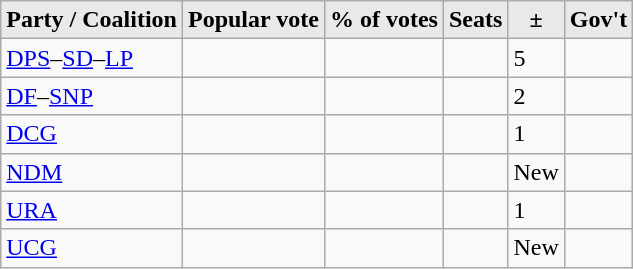<table class="wikitable">
<tr>
<th style="background-color:#E9E9E9">Party / Coalition</th>
<th style="background-color:#E9E9E9">Popular vote</th>
<th style="background-color:#E9E9E9">% of votes</th>
<th style="background-color:#E9E9E9">Seats</th>
<th style="background-color:#E9E9E9">±</th>
<th style="background-color:#E9E9E9">Gov't</th>
</tr>
<tr>
<td><a href='#'>DPS</a>–<a href='#'>SD</a>–<a href='#'>LP</a></td>
<td></td>
<td></td>
<td></td>
<td>5</td>
<td></td>
</tr>
<tr>
<td><a href='#'>DF</a>–<a href='#'>SNP</a></td>
<td></td>
<td></td>
<td></td>
<td>2</td>
<td></td>
</tr>
<tr>
<td><a href='#'>DCG</a></td>
<td></td>
<td></td>
<td></td>
<td>1</td>
<td></td>
</tr>
<tr>
<td><a href='#'>NDM</a></td>
<td></td>
<td></td>
<td></td>
<td>New</td>
<td></td>
</tr>
<tr>
<td><a href='#'>URA</a></td>
<td></td>
<td></td>
<td></td>
<td>1</td>
<td></td>
</tr>
<tr>
<td><a href='#'>UCG</a></td>
<td></td>
<td></td>
<td></td>
<td>New</td>
<td></td>
</tr>
</table>
